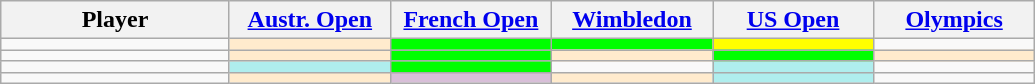<table class="wikitable sortable nowrap" style=text-align:center>
<tr>
<th width="145">Player</th>
<th width="100"><a href='#'>Austr. Open</a></th>
<th width="100"><a href='#'>French Open</a></th>
<th width="100"><a href='#'>Wimbledon</a></th>
<th width="100"><a href='#'>US Open</a></th>
<th width="100"><a href='#'>Olympics</a></th>
</tr>
<tr>
<td style="text-align:left;"></td>
<td bgcolor="ffebcd"></td>
<td bgcolor="lime"></td>
<td bgcolor="lime"></td>
<td bgcolor="yellow"></td>
<td></td>
</tr>
<tr>
<td style="text-align:left;"><strong><em></em></strong></td>
<td bgcolor="ffebcd"></td>
<td bgcolor="lime"></td>
<td bgcolor="ffebcd"></td>
<td bgcolor="lime"></td>
<td bgcolor="ffebcd"></td>
</tr>
<tr>
<td style="text-align:left;"><strong></strong></td>
<td bgcolor="afeeee"></td>
<td bgcolor="lime"></td>
<td></td>
<td bgcolor="afeeee"></td>
<td></td>
</tr>
<tr>
<td style="text-align:left;"></td>
<td bgcolor="ffebcd"></td>
<td bgcolor="thistle"></td>
<td bgcolor="ffebcd"></td>
<td bgcolor="afeeee"></td>
<td></td>
</tr>
</table>
